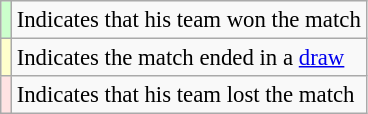<table class="wikitable plainrowheaders" style="font-size:95%">
<tr>
<th scope="row" style="text-align:center; background:#CCFFCC"></th>
<td>Indicates that his team won the match</td>
</tr>
<tr>
<th scope="row" style="text-align:center; background:#FFFFCC"></th>
<td>Indicates the match ended in a <a href='#'>draw</a></td>
</tr>
<tr>
<th scope="row" style="text-align:center; background:#FFE3E3"></th>
<td>Indicates that his team lost the match</td>
</tr>
</table>
